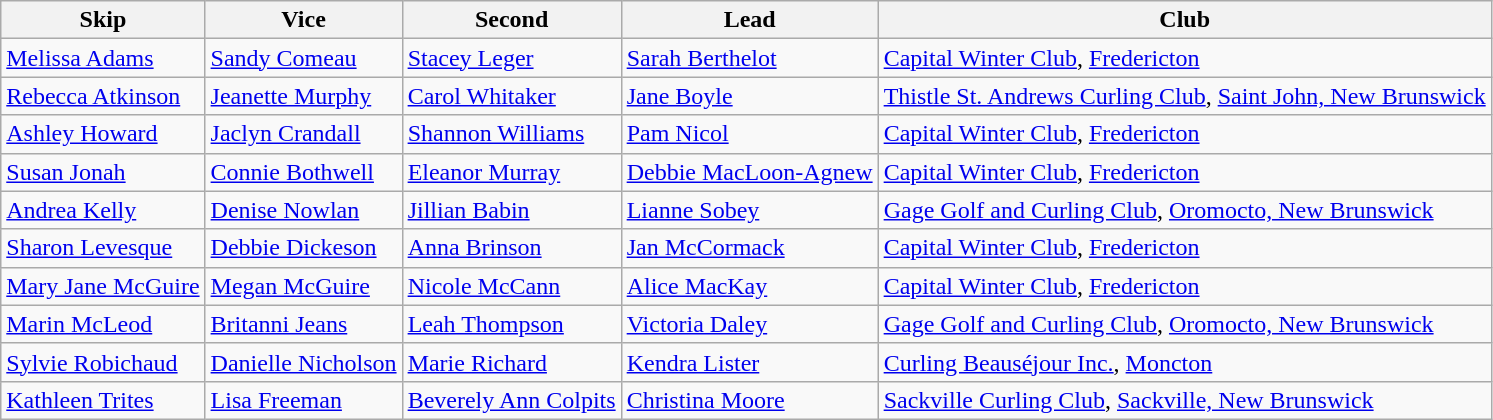<table class="wikitable" border="1">
<tr>
<th>Skip</th>
<th>Vice</th>
<th>Second</th>
<th>Lead</th>
<th>Club</th>
</tr>
<tr>
<td><a href='#'>Melissa Adams</a></td>
<td><a href='#'>Sandy Comeau</a></td>
<td><a href='#'>Stacey Leger</a></td>
<td><a href='#'>Sarah Berthelot</a></td>
<td><a href='#'>Capital Winter Club</a>, <a href='#'>Fredericton</a></td>
</tr>
<tr>
<td><a href='#'>Rebecca Atkinson</a></td>
<td><a href='#'>Jeanette Murphy</a></td>
<td><a href='#'>Carol Whitaker</a></td>
<td><a href='#'>Jane Boyle</a></td>
<td><a href='#'>Thistle St. Andrews Curling Club</a>, <a href='#'>Saint John, New Brunswick</a></td>
</tr>
<tr>
<td><a href='#'>Ashley Howard</a></td>
<td><a href='#'>Jaclyn Crandall</a></td>
<td><a href='#'>Shannon Williams</a></td>
<td><a href='#'>Pam Nicol</a></td>
<td><a href='#'>Capital Winter Club</a>, <a href='#'>Fredericton</a></td>
</tr>
<tr>
<td><a href='#'>Susan Jonah</a></td>
<td><a href='#'>Connie Bothwell</a></td>
<td><a href='#'>Eleanor Murray</a></td>
<td><a href='#'>Debbie MacLoon-Agnew</a></td>
<td><a href='#'>Capital Winter Club</a>, <a href='#'>Fredericton</a></td>
</tr>
<tr>
<td><a href='#'>Andrea Kelly</a></td>
<td><a href='#'>Denise Nowlan</a></td>
<td><a href='#'>Jillian Babin</a></td>
<td><a href='#'>Lianne Sobey</a></td>
<td><a href='#'>Gage Golf and Curling Club</a>, <a href='#'>Oromocto, New Brunswick</a></td>
</tr>
<tr>
<td><a href='#'>Sharon Levesque</a></td>
<td><a href='#'>Debbie Dickeson</a></td>
<td><a href='#'>Anna Brinson</a></td>
<td><a href='#'>Jan McCormack</a></td>
<td><a href='#'>Capital Winter Club</a>, <a href='#'>Fredericton</a></td>
</tr>
<tr>
<td><a href='#'>Mary Jane McGuire</a></td>
<td><a href='#'>Megan McGuire</a></td>
<td><a href='#'>Nicole McCann</a></td>
<td><a href='#'>Alice MacKay</a></td>
<td><a href='#'>Capital Winter Club</a>, <a href='#'>Fredericton</a></td>
</tr>
<tr>
<td><a href='#'>Marin McLeod</a></td>
<td><a href='#'>Britanni Jeans</a></td>
<td><a href='#'>Leah Thompson</a></td>
<td><a href='#'>Victoria Daley</a></td>
<td><a href='#'>Gage Golf and Curling Club</a>, <a href='#'>Oromocto, New Brunswick</a></td>
</tr>
<tr>
<td><a href='#'>Sylvie Robichaud</a></td>
<td><a href='#'>Danielle Nicholson</a></td>
<td><a href='#'>Marie Richard</a></td>
<td><a href='#'>Kendra Lister</a></td>
<td><a href='#'>Curling Beauséjour Inc.</a>, <a href='#'>Moncton</a></td>
</tr>
<tr>
<td><a href='#'>Kathleen Trites</a></td>
<td><a href='#'>Lisa Freeman</a></td>
<td><a href='#'>Beverely Ann Colpits</a></td>
<td><a href='#'>Christina Moore</a></td>
<td><a href='#'>Sackville Curling Club</a>, <a href='#'>Sackville, New Brunswick</a></td>
</tr>
</table>
